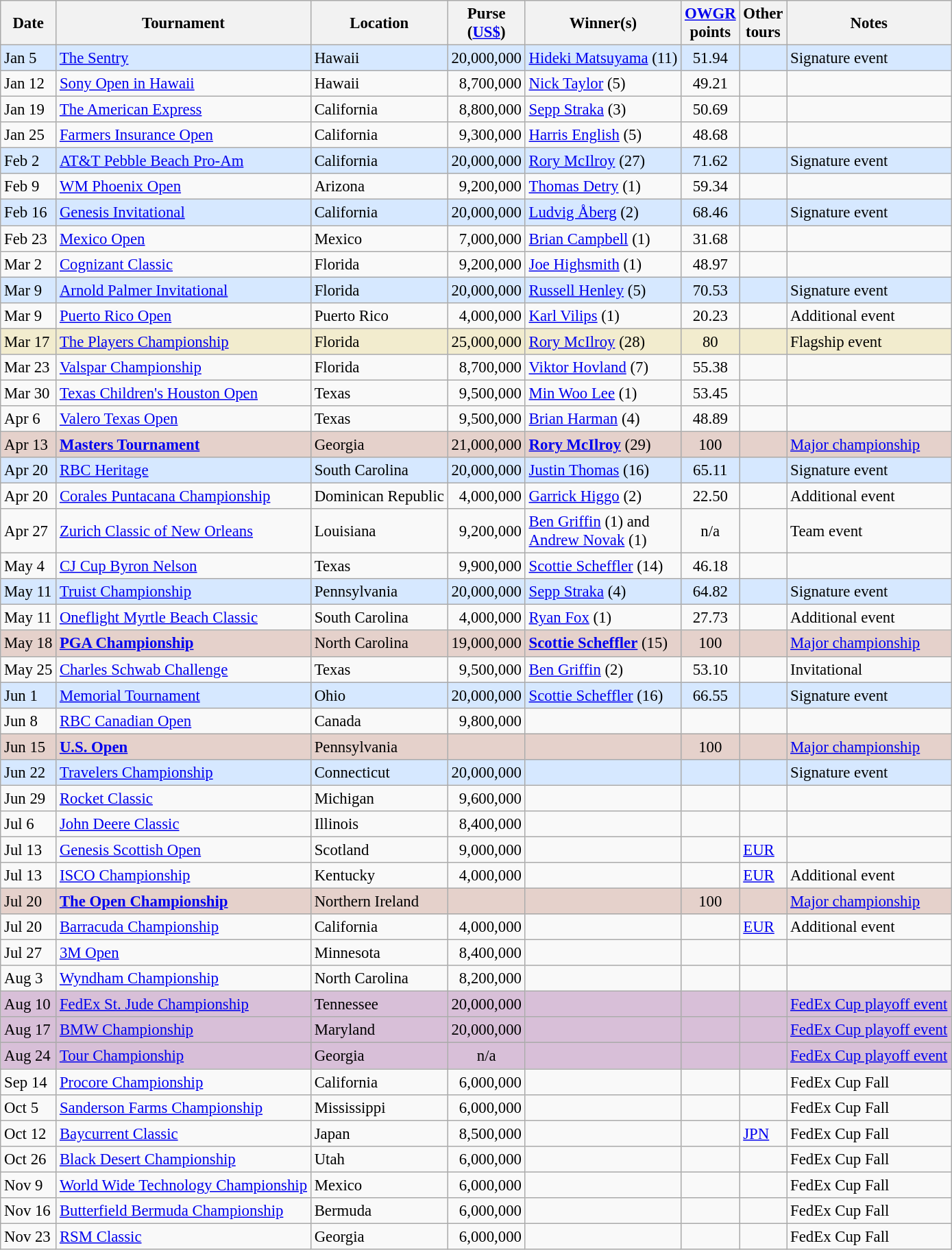<table class="wikitable" style="font-size:95%">
<tr>
<th>Date</th>
<th>Tournament</th>
<th>Location</th>
<th>Purse<br>(<a href='#'>US$</a>)</th>
<th>Winner(s)</th>
<th><a href='#'>OWGR</a><br>points</th>
<th>Other<br>tours</th>
<th>Notes</th>
</tr>
<tr style="background:#D6E8FF;">
<td>Jan 5</td>
<td><a href='#'>The Sentry</a></td>
<td>Hawaii</td>
<td align=right>20,000,000</td>
<td> <a href='#'>Hideki Matsuyama</a> (11)</td>
<td align=center>51.94</td>
<td></td>
<td>Signature event</td>
</tr>
<tr>
<td>Jan 12</td>
<td><a href='#'>Sony Open in Hawaii</a></td>
<td>Hawaii</td>
<td align=right>8,700,000</td>
<td> <a href='#'>Nick Taylor</a> (5)</td>
<td align=center>49.21</td>
<td></td>
<td></td>
</tr>
<tr>
<td>Jan 19</td>
<td><a href='#'>The American Express</a></td>
<td>California</td>
<td align=right>8,800,000</td>
<td> <a href='#'>Sepp Straka</a> (3)</td>
<td align=center>50.69</td>
<td></td>
<td></td>
</tr>
<tr>
<td>Jan 25</td>
<td><a href='#'>Farmers Insurance Open</a></td>
<td>California</td>
<td align=right>9,300,000</td>
<td> <a href='#'>Harris English</a> (5)</td>
<td align=center>48.68</td>
<td></td>
<td></td>
</tr>
<tr style="background:#D6E8FF;">
<td>Feb 2</td>
<td><a href='#'>AT&T Pebble Beach Pro-Am</a></td>
<td>California</td>
<td align=right>20,000,000</td>
<td> <a href='#'>Rory McIlroy</a> (27)</td>
<td align=center>71.62</td>
<td></td>
<td>Signature event</td>
</tr>
<tr>
<td>Feb 9</td>
<td><a href='#'>WM Phoenix Open</a></td>
<td>Arizona</td>
<td align=right>9,200,000</td>
<td> <a href='#'>Thomas Detry</a> (1)</td>
<td align=center>59.34</td>
<td></td>
<td></td>
</tr>
<tr style="background:#D6E8FF;">
<td>Feb 16</td>
<td><a href='#'>Genesis Invitational</a></td>
<td>California</td>
<td align=right>20,000,000</td>
<td> <a href='#'>Ludvig Åberg</a> (2)</td>
<td align=center>68.46</td>
<td></td>
<td>Signature event</td>
</tr>
<tr>
<td>Feb 23</td>
<td><a href='#'>Mexico Open</a></td>
<td>Mexico</td>
<td align=right>7,000,000</td>
<td> <a href='#'>Brian Campbell</a> (1)</td>
<td align=center>31.68</td>
<td></td>
<td></td>
</tr>
<tr>
<td>Mar 2</td>
<td><a href='#'>Cognizant Classic</a></td>
<td>Florida</td>
<td align=right>9,200,000</td>
<td> <a href='#'>Joe Highsmith</a> (1)</td>
<td align=center>48.97</td>
<td></td>
<td></td>
</tr>
<tr style="background:#D6E8FF;">
<td>Mar 9</td>
<td><a href='#'>Arnold Palmer Invitational</a></td>
<td>Florida</td>
<td align=right>20,000,000</td>
<td> <a href='#'>Russell Henley</a> (5)</td>
<td align=center>70.53</td>
<td></td>
<td>Signature event</td>
</tr>
<tr>
<td>Mar 9</td>
<td><a href='#'>Puerto Rico Open</a></td>
<td>Puerto Rico</td>
<td align=right>4,000,000</td>
<td> <a href='#'>Karl Vilips</a> (1)</td>
<td align=center>20.23</td>
<td></td>
<td>Additional event</td>
</tr>
<tr style="background:#f2ecce;">
<td>Mar 17</td>
<td><a href='#'>The Players Championship</a></td>
<td>Florida</td>
<td align=right>25,000,000</td>
<td> <a href='#'>Rory McIlroy</a> (28)</td>
<td align=center>80</td>
<td></td>
<td>Flagship event</td>
</tr>
<tr>
<td>Mar 23</td>
<td><a href='#'>Valspar Championship</a></td>
<td>Florida</td>
<td align=right>8,700,000</td>
<td> <a href='#'>Viktor Hovland</a> (7)</td>
<td align=center>55.38</td>
<td></td>
<td></td>
</tr>
<tr>
<td>Mar 30</td>
<td><a href='#'>Texas Children's Houston Open</a></td>
<td>Texas</td>
<td align=right>9,500,000</td>
<td> <a href='#'>Min Woo Lee</a> (1)</td>
<td align=center>53.45</td>
<td></td>
<td></td>
</tr>
<tr>
<td>Apr 6</td>
<td><a href='#'>Valero Texas Open</a></td>
<td>Texas</td>
<td align=right>9,500,000</td>
<td> <a href='#'>Brian Harman</a> (4)</td>
<td align=center>48.89</td>
<td></td>
<td></td>
</tr>
<tr style="background:#e5d1cb;">
<td>Apr 13</td>
<td><strong><a href='#'>Masters Tournament</a></strong></td>
<td>Georgia</td>
<td align=right>21,000,000</td>
<td> <strong><a href='#'>Rory McIlroy</a></strong> (29)</td>
<td align=center>100</td>
<td></td>
<td><a href='#'>Major championship</a></td>
</tr>
<tr style="background:#D6E8FF;">
<td>Apr 20</td>
<td><a href='#'>RBC Heritage</a></td>
<td>South Carolina</td>
<td align=right>20,000,000</td>
<td> <a href='#'>Justin Thomas</a> (16)</td>
<td align=center>65.11</td>
<td></td>
<td>Signature event</td>
</tr>
<tr>
<td>Apr 20</td>
<td><a href='#'>Corales Puntacana Championship</a></td>
<td>Dominican Republic</td>
<td align=right>4,000,000</td>
<td> <a href='#'>Garrick Higgo</a> (2)</td>
<td align=center>22.50</td>
<td></td>
<td>Additional event</td>
</tr>
<tr>
<td>Apr 27</td>
<td><a href='#'>Zurich Classic of New Orleans</a></td>
<td>Louisiana</td>
<td align=right>9,200,000</td>
<td> <a href='#'>Ben Griffin</a> (1) and<br> <a href='#'>Andrew Novak</a> (1)</td>
<td align=center>n/a</td>
<td></td>
<td>Team event</td>
</tr>
<tr>
<td>May 4</td>
<td><a href='#'>CJ Cup Byron Nelson</a></td>
<td>Texas</td>
<td align=right>9,900,000</td>
<td> <a href='#'>Scottie Scheffler</a> (14)</td>
<td align=center>46.18</td>
<td></td>
<td></td>
</tr>
<tr style="background:#D6E8FF;">
<td>May 11</td>
<td><a href='#'>Truist Championship</a></td>
<td>Pennsylvania</td>
<td align=right>20,000,000</td>
<td> <a href='#'>Sepp Straka</a> (4)</td>
<td align=center>64.82</td>
<td></td>
<td>Signature event</td>
</tr>
<tr>
<td>May 11</td>
<td><a href='#'>Oneflight Myrtle Beach Classic</a></td>
<td>South Carolina</td>
<td align=right>4,000,000</td>
<td> <a href='#'>Ryan Fox</a> (1)</td>
<td align=center>27.73</td>
<td></td>
<td>Additional event</td>
</tr>
<tr style="background:#e5d1cb;">
<td>May 18</td>
<td><strong><a href='#'>PGA Championship</a></strong></td>
<td>North Carolina</td>
<td align=right>19,000,000</td>
<td> <strong><a href='#'>Scottie Scheffler</a></strong> (15)</td>
<td align=center>100</td>
<td></td>
<td><a href='#'>Major championship</a></td>
</tr>
<tr>
<td>May 25</td>
<td><a href='#'>Charles Schwab Challenge</a></td>
<td>Texas</td>
<td align=right>9,500,000</td>
<td> <a href='#'>Ben Griffin</a> (2)</td>
<td align=center>53.10</td>
<td></td>
<td>Invitational</td>
</tr>
<tr style="background:#D6E8FF;">
<td>Jun 1</td>
<td><a href='#'>Memorial Tournament</a></td>
<td>Ohio</td>
<td align=right>20,000,000</td>
<td> <a href='#'>Scottie Scheffler</a> (16)</td>
<td align=center>66.55</td>
<td></td>
<td>Signature event</td>
</tr>
<tr>
<td>Jun 8</td>
<td><a href='#'>RBC Canadian Open</a></td>
<td>Canada</td>
<td align=right>9,800,000</td>
<td></td>
<td align=center></td>
<td></td>
<td></td>
</tr>
<tr style="background:#e5d1cb;">
<td>Jun 15</td>
<td><strong><a href='#'>U.S. Open</a></strong></td>
<td>Pennsylvania</td>
<td align=right></td>
<td></td>
<td align=center>100</td>
<td></td>
<td><a href='#'>Major championship</a></td>
</tr>
<tr style="background:#D6E8FF;">
<td>Jun 22</td>
<td><a href='#'>Travelers Championship</a></td>
<td>Connecticut</td>
<td align=right>20,000,000</td>
<td></td>
<td align=center></td>
<td></td>
<td>Signature event</td>
</tr>
<tr>
<td>Jun 29</td>
<td><a href='#'>Rocket Classic</a></td>
<td>Michigan</td>
<td align=right>9,600,000</td>
<td></td>
<td align=center></td>
<td></td>
<td></td>
</tr>
<tr>
<td>Jul 6</td>
<td><a href='#'>John Deere Classic</a></td>
<td>Illinois</td>
<td align=right>8,400,000</td>
<td></td>
<td align=center></td>
<td></td>
<td></td>
</tr>
<tr>
<td>Jul 13</td>
<td><a href='#'>Genesis Scottish Open</a></td>
<td>Scotland</td>
<td align=right>9,000,000</td>
<td></td>
<td align=center></td>
<td><a href='#'>EUR</a></td>
<td></td>
</tr>
<tr>
<td>Jul 13</td>
<td><a href='#'>ISCO Championship</a></td>
<td>Kentucky</td>
<td align=right>4,000,000</td>
<td></td>
<td align=center></td>
<td><a href='#'>EUR</a></td>
<td>Additional event</td>
</tr>
<tr style="background:#e5d1cb;">
<td>Jul 20</td>
<td><strong><a href='#'>The Open Championship</a></strong></td>
<td>Northern Ireland</td>
<td align=right></td>
<td></td>
<td align=center>100</td>
<td></td>
<td><a href='#'>Major championship</a></td>
</tr>
<tr>
<td>Jul 20</td>
<td><a href='#'>Barracuda Championship</a></td>
<td>California</td>
<td align=right>4,000,000</td>
<td></td>
<td align=center></td>
<td><a href='#'>EUR</a></td>
<td>Additional event</td>
</tr>
<tr>
<td>Jul 27</td>
<td><a href='#'>3M Open</a></td>
<td>Minnesota</td>
<td align=right>8,400,000</td>
<td></td>
<td align=center></td>
<td></td>
<td></td>
</tr>
<tr>
<td>Aug 3</td>
<td><a href='#'>Wyndham Championship</a></td>
<td>North Carolina</td>
<td align=right>8,200,000</td>
<td></td>
<td align=center></td>
<td></td>
<td></td>
</tr>
<tr style="background:thistle;">
<td>Aug 10</td>
<td><a href='#'>FedEx St. Jude Championship</a></td>
<td>Tennessee</td>
<td align=right>20,000,000</td>
<td></td>
<td align=center></td>
<td></td>
<td><a href='#'>FedEx Cup playoff event</a></td>
</tr>
<tr style="background:thistle;">
<td>Aug 17</td>
<td><a href='#'>BMW Championship</a></td>
<td>Maryland</td>
<td align=right>20,000,000</td>
<td></td>
<td align=center></td>
<td></td>
<td><a href='#'>FedEx Cup playoff event</a></td>
</tr>
<tr style="background:thistle;">
<td>Aug 24</td>
<td><a href='#'>Tour Championship</a></td>
<td>Georgia</td>
<td align=center>n/a</td>
<td></td>
<td align=center></td>
<td></td>
<td><a href='#'>FedEx Cup playoff event</a></td>
</tr>
<tr>
<td>Sep 14</td>
<td><a href='#'>Procore Championship</a></td>
<td>California</td>
<td align=right>6,000,000</td>
<td></td>
<td align=center></td>
<td></td>
<td>FedEx Cup Fall</td>
</tr>
<tr>
<td>Oct 5</td>
<td><a href='#'>Sanderson Farms Championship</a></td>
<td>Mississippi</td>
<td align=right>6,000,000</td>
<td></td>
<td align=center></td>
<td></td>
<td>FedEx Cup Fall</td>
</tr>
<tr>
<td>Oct 12</td>
<td><a href='#'>Baycurrent Classic</a></td>
<td>Japan</td>
<td align=right>8,500,000</td>
<td></td>
<td align=center></td>
<td><a href='#'>JPN</a></td>
<td>FedEx Cup Fall</td>
</tr>
<tr>
<td>Oct 26</td>
<td><a href='#'>Black Desert Championship</a></td>
<td>Utah</td>
<td align=right>6,000,000</td>
<td></td>
<td align=center></td>
<td></td>
<td>FedEx Cup Fall</td>
</tr>
<tr>
<td>Nov 9</td>
<td><a href='#'>World Wide Technology Championship</a></td>
<td>Mexico</td>
<td align=right>6,000,000</td>
<td></td>
<td align=center></td>
<td></td>
<td>FedEx Cup Fall</td>
</tr>
<tr>
<td>Nov 16</td>
<td><a href='#'>Butterfield Bermuda Championship</a></td>
<td>Bermuda</td>
<td align=right>6,000,000</td>
<td></td>
<td align=center></td>
<td></td>
<td>FedEx Cup Fall</td>
</tr>
<tr>
<td>Nov 23</td>
<td><a href='#'>RSM Classic</a></td>
<td>Georgia</td>
<td align=right>6,000,000</td>
<td></td>
<td align=center></td>
<td></td>
<td>FedEx Cup Fall</td>
</tr>
</table>
